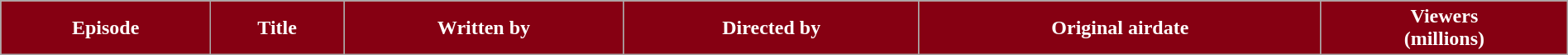<table class="wikitable plainrowheaders" style="width:100%;">
<tr style="color:#fff;">
<th style="background:#860012;">Episode</th>
<th style="background:#860012;">Title</th>
<th style="background:#860012;">Written by</th>
<th style="background:#860012;">Directed by</th>
<th style="background:#860012;">Original airdate</th>
<th style="background:#860012;">Viewers<br>(millions)<br>
</th>
</tr>
</table>
